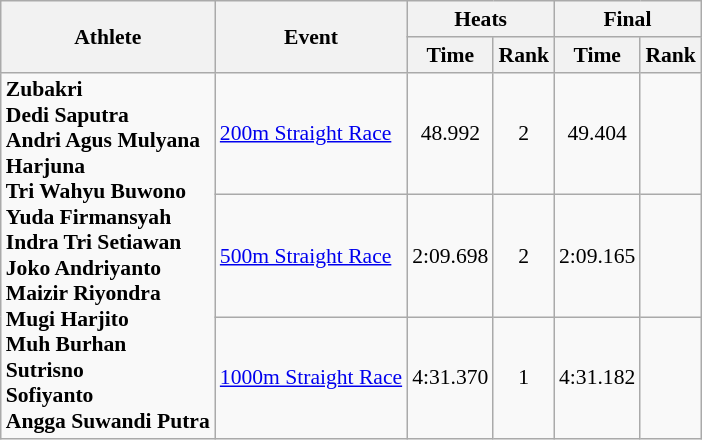<table class="wikitable" style="font-size:90%;text-align:center">
<tr>
<th rowspan="2">Athlete</th>
<th rowspan="2">Event</th>
<th colspan="2">Heats</th>
<th colspan="2">Final</th>
</tr>
<tr>
<th>Time</th>
<th>Rank</th>
<th>Time</th>
<th>Rank</th>
</tr>
<tr>
<td rowspan="3" align="left"><strong>Zubakri<br>Dedi Saputra<br>Andri Agus Mulyana<br>Harjuna<br>Tri Wahyu Buwono<br>Yuda Firmansyah<br>Indra Tri Setiawan<br>Joko Andriyanto<br>Maizir Riyondra<br>Mugi Harjito<br>Muh Burhan<br>Sutrisno<br>Sofiyanto<br>Angga Suwandi Putra</strong></td>
<td align="left"><a href='#'>200m Straight Race</a></td>
<td>48.992</td>
<td>2</td>
<td>49.404</td>
<td></td>
</tr>
<tr>
<td align="left"><a href='#'>500m Straight Race</a></td>
<td>2:09.698</td>
<td>2</td>
<td>2:09.165</td>
<td></td>
</tr>
<tr>
<td align="left"><a href='#'>1000m Straight Race</a></td>
<td>4:31.370</td>
<td>1</td>
<td>4:31.182</td>
<td></td>
</tr>
</table>
